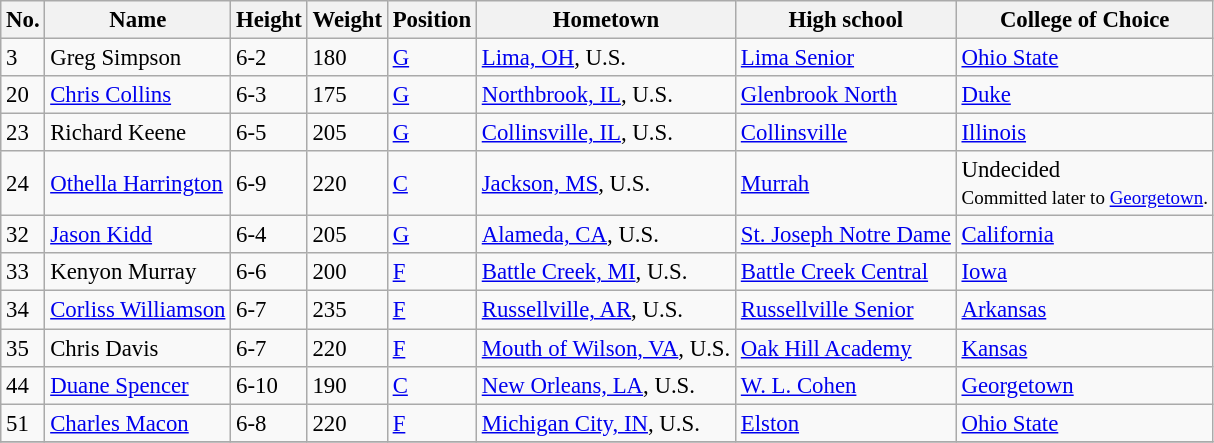<table class="wikitable sortable" style="font-size: 95%;">
<tr>
<th>No.</th>
<th>Name</th>
<th>Height</th>
<th>Weight</th>
<th>Position</th>
<th>Hometown</th>
<th>High school</th>
<th>College of Choice</th>
</tr>
<tr>
<td>3</td>
<td>Greg Simpson</td>
<td>6-2</td>
<td>180</td>
<td><a href='#'>G</a></td>
<td><a href='#'>Lima, OH</a>, U.S.</td>
<td><a href='#'>Lima Senior</a></td>
<td><a href='#'>Ohio State</a></td>
</tr>
<tr>
<td>20</td>
<td><a href='#'>Chris Collins</a></td>
<td>6-3</td>
<td>175</td>
<td><a href='#'>G</a></td>
<td><a href='#'>Northbrook, IL</a>, U.S.</td>
<td><a href='#'>Glenbrook North</a></td>
<td><a href='#'>Duke</a></td>
</tr>
<tr>
<td>23</td>
<td>Richard Keene</td>
<td>6-5</td>
<td>205</td>
<td><a href='#'>G</a></td>
<td><a href='#'>Collinsville, IL</a>, U.S.</td>
<td><a href='#'>Collinsville</a></td>
<td><a href='#'>Illinois</a></td>
</tr>
<tr>
<td>24</td>
<td><a href='#'>Othella Harrington</a></td>
<td>6-9</td>
<td>220</td>
<td><a href='#'>C</a></td>
<td><a href='#'>Jackson, MS</a>, U.S.</td>
<td><a href='#'>Murrah</a></td>
<td>Undecided<br><small>Committed later to <a href='#'>Georgetown</a>.</small></td>
</tr>
<tr>
<td>32</td>
<td><a href='#'>Jason Kidd</a></td>
<td>6-4</td>
<td>205</td>
<td><a href='#'>G</a></td>
<td><a href='#'>Alameda, CA</a>, U.S.</td>
<td><a href='#'>St. Joseph Notre Dame</a></td>
<td><a href='#'>California</a></td>
</tr>
<tr>
<td>33</td>
<td>Kenyon Murray</td>
<td>6-6</td>
<td>200</td>
<td><a href='#'>F</a></td>
<td><a href='#'>Battle Creek, MI</a>, U.S.</td>
<td><a href='#'>Battle Creek Central</a></td>
<td><a href='#'>Iowa</a></td>
</tr>
<tr>
<td>34</td>
<td><a href='#'>Corliss Williamson</a></td>
<td>6-7</td>
<td>235</td>
<td><a href='#'>F</a></td>
<td><a href='#'>Russellville, AR</a>, U.S.</td>
<td><a href='#'>Russellville Senior</a></td>
<td><a href='#'>Arkansas</a></td>
</tr>
<tr>
<td>35</td>
<td>Chris Davis</td>
<td>6-7</td>
<td>220</td>
<td><a href='#'>F</a></td>
<td><a href='#'>Mouth of Wilson, VA</a>, U.S.</td>
<td><a href='#'>Oak Hill Academy</a></td>
<td><a href='#'>Kansas</a></td>
</tr>
<tr>
<td>44</td>
<td><a href='#'>Duane Spencer</a></td>
<td>6-10</td>
<td>190</td>
<td><a href='#'>C</a></td>
<td><a href='#'>New Orleans, LA</a>, U.S.</td>
<td><a href='#'>W. L. Cohen</a></td>
<td><a href='#'>Georgetown</a></td>
</tr>
<tr>
<td>51</td>
<td><a href='#'>Charles Macon</a></td>
<td>6-8</td>
<td>220</td>
<td><a href='#'>F</a></td>
<td><a href='#'>Michigan City, IN</a>, U.S.</td>
<td><a href='#'>Elston</a></td>
<td><a href='#'>Ohio State</a></td>
</tr>
<tr>
</tr>
</table>
